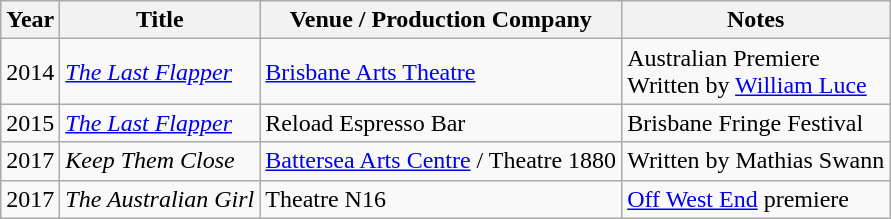<table class="wikitable sortable">
<tr>
<th>Year</th>
<th>Title</th>
<th>Venue / Production Company</th>
<th>Notes</th>
</tr>
<tr>
<td>2014</td>
<td><em><a href='#'>The Last Flapper</a></em></td>
<td><a href='#'>Brisbane Arts Theatre</a></td>
<td>Australian Premiere <br> Written by <a href='#'>William Luce</a></td>
</tr>
<tr>
<td>2015</td>
<td><em><a href='#'>The Last Flapper</a></em></td>
<td>Reload Espresso Bar</td>
<td>Brisbane Fringe Festival</td>
</tr>
<tr>
<td>2017</td>
<td><em>Keep Them Close</em></td>
<td><a href='#'>Battersea Arts Centre</a> / Theatre 1880</td>
<td>Written by Mathias Swann</td>
</tr>
<tr>
<td>2017</td>
<td><em>The Australian Girl</em></td>
<td>Theatre N16</td>
<td><a href='#'>Off West End</a> premiere</td>
</tr>
</table>
